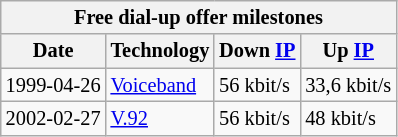<table class="wikitable" style="font-size: 85%; text-align: left; padding-left: 1em">
<tr>
<th colspan="4">Free dial-up offer milestones</th>
</tr>
<tr>
<th>Date</th>
<th>Technology</th>
<th>Down <a href='#'>IP</a></th>
<th>Up <a href='#'>IP</a></th>
</tr>
<tr>
<td>1999-04-26</td>
<td><a href='#'>Voiceband</a></td>
<td>56 kbit/s</td>
<td>33,6 kbit/s</td>
</tr>
<tr>
<td>2002-02-27</td>
<td><a href='#'>V.92</a></td>
<td>56 kbit/s</td>
<td>48 kbit/s</td>
</tr>
</table>
